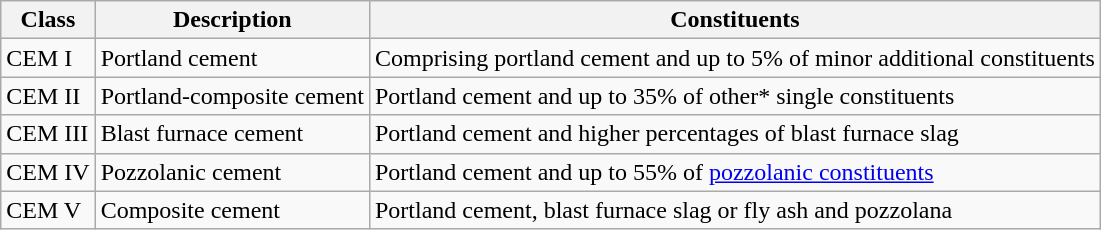<table class="wikitable">
<tr>
<th>Class</th>
<th>Description</th>
<th>Constituents</th>
</tr>
<tr>
<td>CEM I</td>
<td>Portland cement</td>
<td>Comprising portland cement and up to 5% of minor additional constituents</td>
</tr>
<tr>
<td>CEM II</td>
<td>Portland-composite cement</td>
<td>Portland cement and up to 35% of other* single constituents</td>
</tr>
<tr>
<td>CEM III</td>
<td>Blast furnace cement</td>
<td>Portland cement and higher percentages of blast furnace slag</td>
</tr>
<tr>
<td>CEM IV</td>
<td>Pozzolanic cement</td>
<td>Portland cement and up to 55% of <a href='#'>pozzolanic constituents</a></td>
</tr>
<tr>
<td>CEM V</td>
<td>Composite cement</td>
<td>Portland cement, blast furnace slag or fly ash and pozzolana</td>
</tr>
</table>
